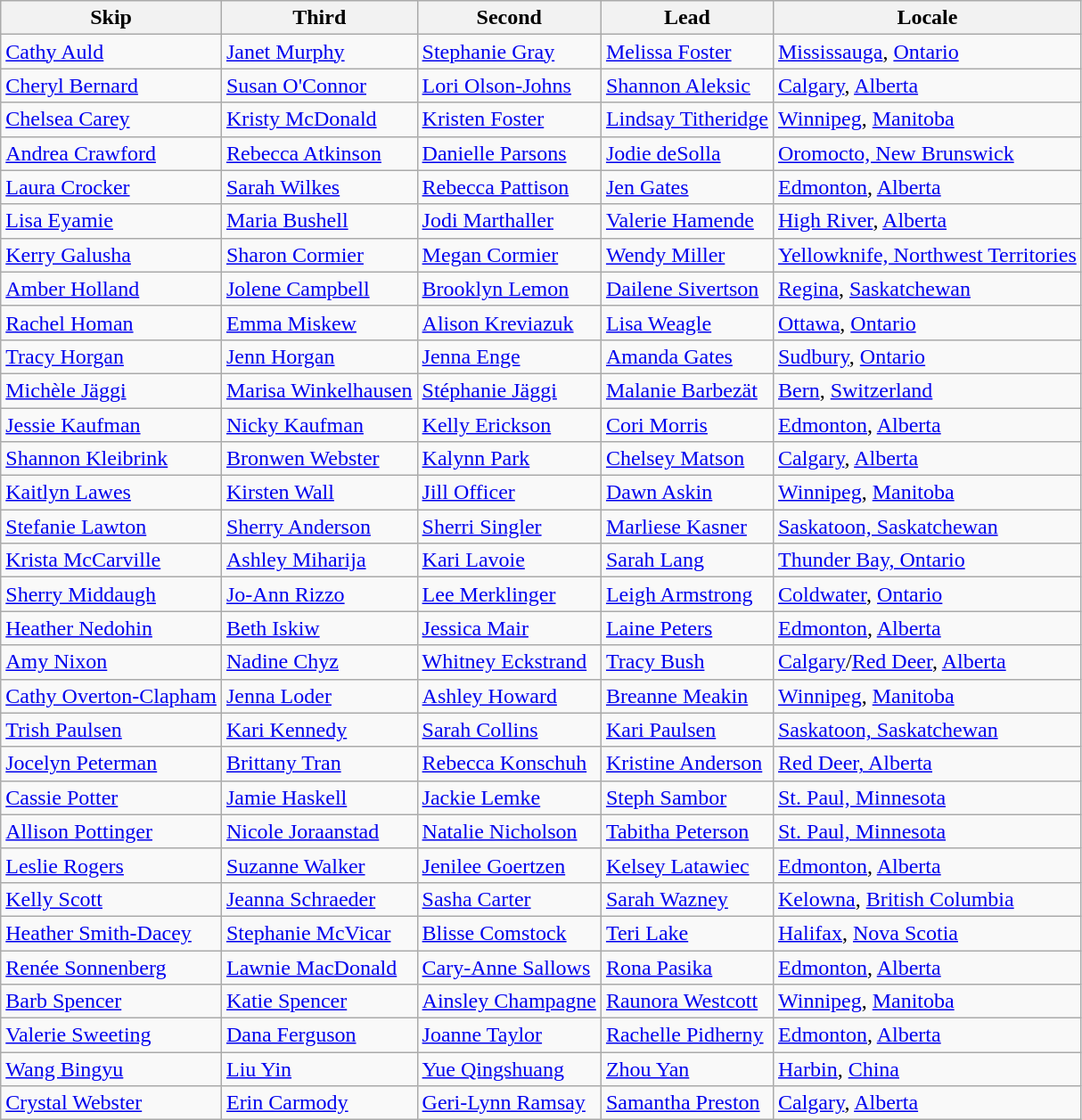<table class=wikitable>
<tr>
<th>Skip</th>
<th>Third</th>
<th>Second</th>
<th>Lead</th>
<th>Locale</th>
</tr>
<tr>
<td><a href='#'>Cathy Auld</a></td>
<td><a href='#'>Janet Murphy</a></td>
<td><a href='#'>Stephanie Gray</a></td>
<td><a href='#'>Melissa Foster</a></td>
<td> <a href='#'>Mississauga</a>, <a href='#'>Ontario</a></td>
</tr>
<tr>
<td><a href='#'>Cheryl Bernard</a></td>
<td><a href='#'>Susan O'Connor</a></td>
<td><a href='#'>Lori Olson-Johns</a></td>
<td><a href='#'>Shannon Aleksic</a></td>
<td> <a href='#'>Calgary</a>, <a href='#'>Alberta</a></td>
</tr>
<tr>
<td><a href='#'>Chelsea Carey</a></td>
<td><a href='#'>Kristy McDonald</a></td>
<td><a href='#'>Kristen Foster</a></td>
<td><a href='#'>Lindsay Titheridge</a></td>
<td> <a href='#'>Winnipeg</a>, <a href='#'>Manitoba</a></td>
</tr>
<tr>
<td><a href='#'>Andrea Crawford</a></td>
<td><a href='#'>Rebecca Atkinson</a></td>
<td><a href='#'>Danielle Parsons</a></td>
<td><a href='#'>Jodie deSolla</a></td>
<td> <a href='#'>Oromocto, New Brunswick</a></td>
</tr>
<tr>
<td><a href='#'>Laura Crocker</a></td>
<td><a href='#'>Sarah Wilkes</a></td>
<td><a href='#'>Rebecca Pattison</a></td>
<td><a href='#'>Jen Gates</a></td>
<td> <a href='#'>Edmonton</a>, <a href='#'>Alberta</a></td>
</tr>
<tr>
<td><a href='#'>Lisa Eyamie</a></td>
<td><a href='#'>Maria Bushell</a></td>
<td><a href='#'>Jodi Marthaller</a></td>
<td><a href='#'>Valerie Hamende</a></td>
<td> <a href='#'>High River</a>, <a href='#'>Alberta</a></td>
</tr>
<tr>
<td><a href='#'>Kerry Galusha</a></td>
<td><a href='#'>Sharon Cormier</a></td>
<td><a href='#'>Megan Cormier</a></td>
<td><a href='#'>Wendy Miller</a></td>
<td> <a href='#'>Yellowknife, Northwest Territories</a></td>
</tr>
<tr>
<td><a href='#'>Amber Holland</a></td>
<td><a href='#'>Jolene Campbell</a></td>
<td><a href='#'>Brooklyn Lemon</a></td>
<td><a href='#'>Dailene Sivertson</a></td>
<td> <a href='#'>Regina</a>, <a href='#'>Saskatchewan</a></td>
</tr>
<tr>
<td><a href='#'>Rachel Homan</a></td>
<td><a href='#'>Emma Miskew</a></td>
<td><a href='#'>Alison Kreviazuk</a></td>
<td><a href='#'>Lisa Weagle</a></td>
<td> <a href='#'>Ottawa</a>, <a href='#'>Ontario</a></td>
</tr>
<tr>
<td><a href='#'>Tracy Horgan</a></td>
<td><a href='#'>Jenn Horgan</a></td>
<td><a href='#'>Jenna Enge</a></td>
<td><a href='#'>Amanda Gates</a></td>
<td> <a href='#'>Sudbury</a>, <a href='#'>Ontario</a></td>
</tr>
<tr>
<td><a href='#'>Michèle Jäggi</a></td>
<td><a href='#'>Marisa Winkelhausen</a></td>
<td><a href='#'>Stéphanie Jäggi</a></td>
<td><a href='#'>Malanie Barbezät</a></td>
<td> <a href='#'>Bern</a>, <a href='#'>Switzerland</a></td>
</tr>
<tr>
<td><a href='#'>Jessie Kaufman</a></td>
<td><a href='#'>Nicky Kaufman</a></td>
<td><a href='#'>Kelly Erickson</a></td>
<td><a href='#'>Cori Morris</a></td>
<td> <a href='#'>Edmonton</a>, <a href='#'>Alberta</a></td>
</tr>
<tr>
<td><a href='#'>Shannon Kleibrink</a></td>
<td><a href='#'>Bronwen Webster</a></td>
<td><a href='#'>Kalynn Park</a></td>
<td><a href='#'>Chelsey Matson</a></td>
<td> <a href='#'>Calgary</a>, <a href='#'>Alberta</a></td>
</tr>
<tr>
<td><a href='#'>Kaitlyn Lawes</a></td>
<td><a href='#'>Kirsten Wall</a></td>
<td><a href='#'>Jill Officer</a></td>
<td><a href='#'>Dawn Askin</a></td>
<td> <a href='#'>Winnipeg</a>, <a href='#'>Manitoba</a></td>
</tr>
<tr>
<td><a href='#'>Stefanie Lawton</a></td>
<td><a href='#'>Sherry Anderson</a></td>
<td><a href='#'>Sherri Singler</a></td>
<td><a href='#'>Marliese Kasner</a></td>
<td> <a href='#'>Saskatoon, Saskatchewan</a></td>
</tr>
<tr>
<td><a href='#'>Krista McCarville</a></td>
<td><a href='#'>Ashley Miharija</a></td>
<td><a href='#'>Kari Lavoie</a></td>
<td><a href='#'>Sarah Lang</a></td>
<td> <a href='#'>Thunder Bay, Ontario</a></td>
</tr>
<tr>
<td><a href='#'>Sherry Middaugh</a></td>
<td><a href='#'>Jo-Ann Rizzo</a></td>
<td><a href='#'>Lee Merklinger</a></td>
<td><a href='#'>Leigh Armstrong</a></td>
<td> <a href='#'>Coldwater</a>, <a href='#'>Ontario</a></td>
</tr>
<tr>
<td><a href='#'>Heather Nedohin</a></td>
<td><a href='#'>Beth Iskiw</a></td>
<td><a href='#'>Jessica Mair</a></td>
<td><a href='#'>Laine Peters</a></td>
<td> <a href='#'>Edmonton</a>, <a href='#'>Alberta</a></td>
</tr>
<tr>
<td><a href='#'>Amy Nixon</a></td>
<td><a href='#'>Nadine Chyz</a></td>
<td><a href='#'>Whitney Eckstrand</a></td>
<td><a href='#'>Tracy Bush</a></td>
<td> <a href='#'>Calgary</a>/<a href='#'>Red Deer</a>, <a href='#'>Alberta</a></td>
</tr>
<tr>
<td><a href='#'>Cathy Overton-Clapham</a></td>
<td><a href='#'>Jenna Loder</a></td>
<td><a href='#'>Ashley Howard</a></td>
<td><a href='#'>Breanne Meakin</a></td>
<td> <a href='#'>Winnipeg</a>, <a href='#'>Manitoba</a></td>
</tr>
<tr>
<td><a href='#'>Trish Paulsen</a></td>
<td><a href='#'>Kari Kennedy</a></td>
<td><a href='#'>Sarah Collins</a></td>
<td><a href='#'>Kari Paulsen</a></td>
<td> <a href='#'>Saskatoon, Saskatchewan</a></td>
</tr>
<tr>
<td><a href='#'>Jocelyn Peterman</a></td>
<td><a href='#'>Brittany Tran</a></td>
<td><a href='#'>Rebecca Konschuh</a></td>
<td><a href='#'>Kristine Anderson</a></td>
<td> <a href='#'>Red Deer, Alberta</a></td>
</tr>
<tr>
<td><a href='#'>Cassie Potter</a></td>
<td><a href='#'>Jamie Haskell</a></td>
<td><a href='#'>Jackie Lemke</a></td>
<td><a href='#'>Steph Sambor</a></td>
<td> <a href='#'>St. Paul, Minnesota</a></td>
</tr>
<tr>
<td><a href='#'>Allison Pottinger</a></td>
<td><a href='#'>Nicole Joraanstad</a></td>
<td><a href='#'>Natalie Nicholson</a></td>
<td><a href='#'>Tabitha Peterson</a></td>
<td> <a href='#'>St. Paul, Minnesota</a></td>
</tr>
<tr>
<td><a href='#'>Leslie Rogers</a></td>
<td><a href='#'>Suzanne Walker</a></td>
<td><a href='#'>Jenilee Goertzen</a></td>
<td><a href='#'>Kelsey Latawiec</a></td>
<td> <a href='#'>Edmonton</a>, <a href='#'>Alberta</a></td>
</tr>
<tr>
<td><a href='#'>Kelly Scott</a></td>
<td><a href='#'>Jeanna Schraeder</a></td>
<td><a href='#'>Sasha Carter</a></td>
<td><a href='#'>Sarah Wazney</a></td>
<td> <a href='#'>Kelowna</a>, <a href='#'>British Columbia</a></td>
</tr>
<tr>
<td><a href='#'>Heather Smith-Dacey</a></td>
<td><a href='#'>Stephanie McVicar</a></td>
<td><a href='#'>Blisse Comstock</a></td>
<td><a href='#'>Teri Lake</a></td>
<td> <a href='#'>Halifax</a>, <a href='#'>Nova Scotia</a></td>
</tr>
<tr>
<td><a href='#'>Renée Sonnenberg</a></td>
<td><a href='#'>Lawnie MacDonald</a></td>
<td><a href='#'>Cary-Anne Sallows</a></td>
<td><a href='#'>Rona Pasika</a></td>
<td> <a href='#'>Edmonton</a>, <a href='#'>Alberta</a></td>
</tr>
<tr>
<td><a href='#'>Barb Spencer</a></td>
<td><a href='#'>Katie Spencer</a></td>
<td><a href='#'>Ainsley Champagne</a></td>
<td><a href='#'>Raunora Westcott</a></td>
<td> <a href='#'>Winnipeg</a>, <a href='#'>Manitoba</a></td>
</tr>
<tr>
<td><a href='#'>Valerie Sweeting</a></td>
<td><a href='#'>Dana Ferguson</a></td>
<td><a href='#'>Joanne Taylor</a></td>
<td><a href='#'>Rachelle Pidherny</a></td>
<td> <a href='#'>Edmonton</a>, <a href='#'>Alberta</a></td>
</tr>
<tr>
<td><a href='#'>Wang Bingyu</a></td>
<td><a href='#'>Liu Yin</a></td>
<td><a href='#'>Yue Qingshuang</a></td>
<td><a href='#'>Zhou Yan</a></td>
<td> <a href='#'>Harbin</a>, <a href='#'>China</a></td>
</tr>
<tr>
<td><a href='#'>Crystal Webster</a></td>
<td><a href='#'>Erin Carmody</a></td>
<td><a href='#'>Geri-Lynn Ramsay</a></td>
<td><a href='#'>Samantha Preston</a></td>
<td> <a href='#'>Calgary</a>, <a href='#'>Alberta</a></td>
</tr>
</table>
